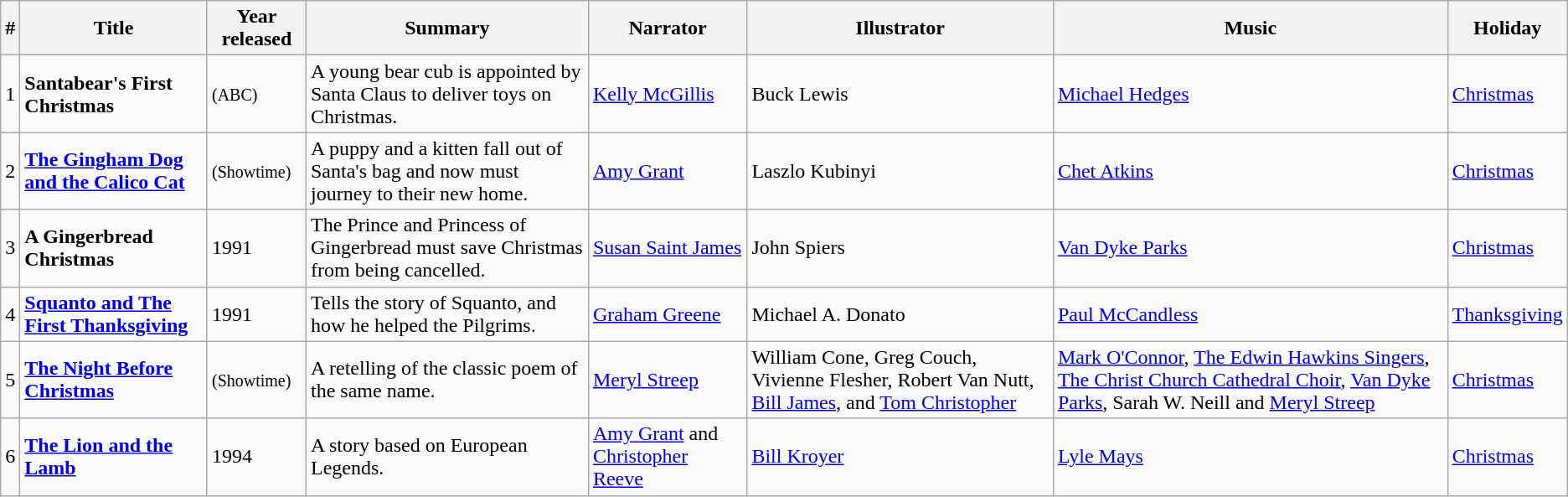<table class="wikitable">
<tr>
<th>#</th>
<th>Title</th>
<th>Year released</th>
<th>Summary</th>
<th>Narrator</th>
<th>Illustrator</th>
<th>Music</th>
<th>Holiday</th>
</tr>
<tr>
<td>1</td>
<td><strong>Santabear's First Christmas</strong></td>
<td> <small>(ABC)</small></td>
<td>A young bear cub is appointed by Santa Claus to deliver toys on Christmas.</td>
<td><a href='#'>Kelly McGillis</a></td>
<td>Buck Lewis</td>
<td><a href='#'>Michael Hedges</a></td>
<td><a href='#'>Christmas</a></td>
</tr>
<tr>
<td>2</td>
<td><strong><a href='#'>The Gingham Dog and the Calico Cat</a></strong></td>
<td> <small>(Showtime)</small></td>
<td>A puppy and a kitten fall out of Santa's bag and now must journey to their new home.</td>
<td><a href='#'>Amy Grant</a></td>
<td>Laszlo Kubinyi</td>
<td><a href='#'>Chet Atkins</a></td>
<td><a href='#'>Christmas</a></td>
</tr>
<tr>
<td>3</td>
<td><strong>A Gingerbread Christmas</strong></td>
<td>1991</td>
<td>The Prince and Princess of Gingerbread must save Christmas from being cancelled.</td>
<td><a href='#'>Susan Saint James</a></td>
<td>John Spiers</td>
<td><a href='#'>Van Dyke Parks</a></td>
<td><a href='#'>Christmas</a></td>
</tr>
<tr>
<td>4</td>
<td><strong><a href='#'>Squanto and The First Thanksgiving</a></strong></td>
<td>1991</td>
<td>Tells the story of Squanto, and how he helped the Pilgrims.</td>
<td><a href='#'>Graham Greene</a></td>
<td>Michael A. Donato</td>
<td><a href='#'>Paul McCandless</a></td>
<td><a href='#'>Thanksgiving</a></td>
</tr>
<tr>
<td>5</td>
<td><strong><a href='#'>The Night Before Christmas</a></strong></td>
<td> <small>(Showtime)</small></td>
<td>A retelling of the classic poem of the same name.</td>
<td><a href='#'>Meryl Streep</a></td>
<td>William Cone, Greg Couch, Vivienne Flesher, Robert Van Nutt, <a href='#'>Bill James</a>, and <a href='#'>Tom Christopher</a></td>
<td><a href='#'>Mark O'Connor</a>, <a href='#'>The Edwin Hawkins Singers</a>, <a href='#'>The Christ Church Cathedral Choir</a>, <a href='#'>Van Dyke Parks</a>, Sarah W. Neill and <a href='#'>Meryl Streep</a></td>
<td><a href='#'>Christmas</a></td>
</tr>
<tr>
<td>6</td>
<td><strong><a href='#'>The Lion and the Lamb</a></strong></td>
<td>1994</td>
<td>A story based on European Legends.</td>
<td><a href='#'>Amy Grant</a> and <a href='#'>Christopher Reeve</a></td>
<td><a href='#'>Bill Kroyer</a></td>
<td><a href='#'>Lyle Mays</a></td>
<td><a href='#'>Christmas</a></td>
</tr>
</table>
